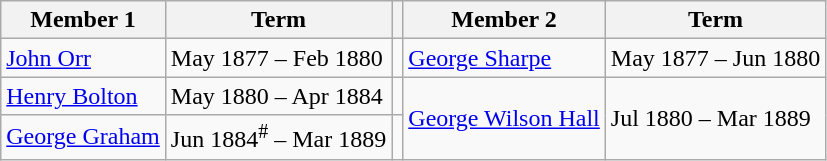<table class="wikitable">
<tr>
<th>Member 1</th>
<th>Term</th>
<th></th>
<th>Member 2</th>
<th>Term</th>
</tr>
<tr>
<td><a href='#'>John Orr</a></td>
<td>May 1877 – Feb 1880</td>
<td></td>
<td><a href='#'>George Sharpe</a></td>
<td>May 1877 – Jun 1880</td>
</tr>
<tr>
<td><a href='#'>Henry Bolton</a></td>
<td>May 1880 – Apr 1884</td>
<td></td>
<td rowspan = "2"><a href='#'>George Wilson Hall</a></td>
<td rowspan = "2">Jul 1880 – Mar 1889</td>
</tr>
<tr>
<td><a href='#'>George Graham</a></td>
<td>Jun 1884<sup>#</sup> – Mar 1889</td>
<td></td>
</tr>
</table>
